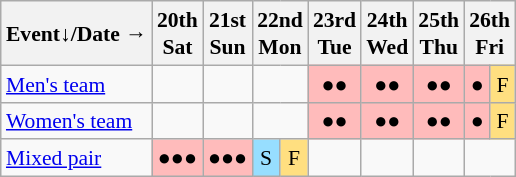<table class="wikitable" style="margin:0.5em auto; font-size:90%; line-height:1.25em; text-align:center">
<tr>
<th>Event↓/Date →</th>
<th>20th<br>Sat</th>
<th>21st<br>Sun</th>
<th colspan=2>22nd<br>Mon</th>
<th>23rd<br>Tue</th>
<th>24th<br>Wed</th>
<th>25th<br>Thu</th>
<th colspan=2>26th<br>Fri</th>
</tr>
<tr>
<td align="left"><a href='#'>Men's team</a></td>
<td></td>
<td></td>
<td colspan=2></td>
<td bgcolor="#FFBBBB">●●</td>
<td bgcolor="#FFBBBB">●●</td>
<td bgcolor="#FFBBBB">●●</td>
<td bgcolor="#FFBBBB">●</td>
<td bgcolor="#FFDF80">F</td>
</tr>
<tr>
<td align="left"><a href='#'>Women's team</a></td>
<td></td>
<td></td>
<td colspan=2></td>
<td bgcolor="#FFBBBB">●●</td>
<td bgcolor="#FFBBBB">●●</td>
<td bgcolor="#FFBBBB">●●</td>
<td bgcolor="#FFBBBB">●</td>
<td bgcolor="#FFDF80">F</td>
</tr>
<tr>
<td align="left"><a href='#'>Mixed pair</a></td>
<td bgcolor="#FFBBBB">●●●</td>
<td bgcolor="#FFBBBB">●●●</td>
<td bgcolor="#97DEFF">S</td>
<td bgcolor="#FFDF80">F</td>
<td></td>
<td></td>
<td></td>
<td colspan=2></td>
</tr>
</table>
